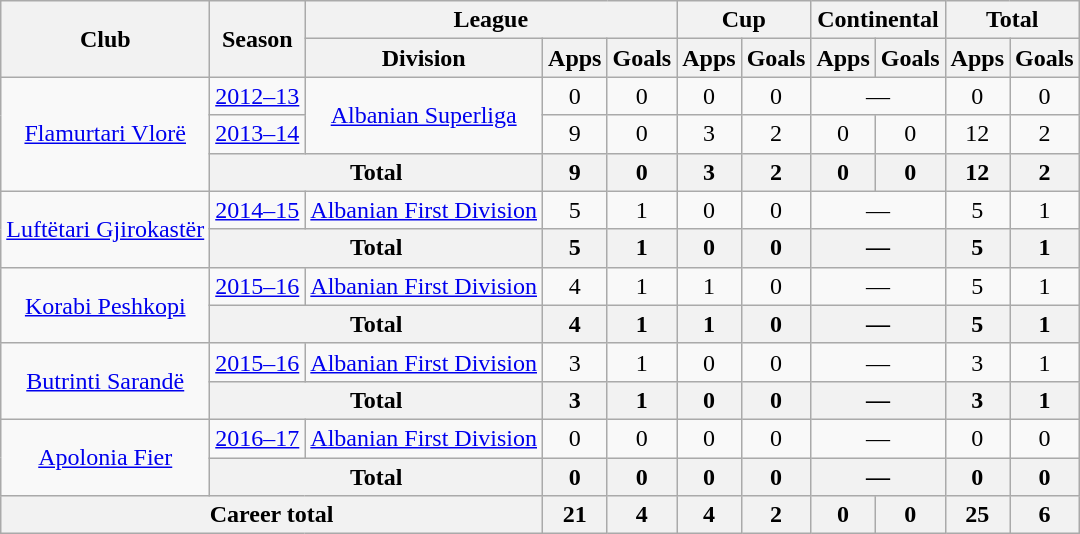<table class="wikitable" style="text-align:center">
<tr>
<th rowspan="2">Club</th>
<th rowspan="2">Season</th>
<th colspan="3">League</th>
<th colspan="2">Cup</th>
<th colspan="2">Continental</th>
<th colspan="2">Total</th>
</tr>
<tr>
<th>Division</th>
<th>Apps</th>
<th>Goals</th>
<th>Apps</th>
<th>Goals</th>
<th>Apps</th>
<th>Goals</th>
<th>Apps</th>
<th>Goals</th>
</tr>
<tr>
<td rowspan="3"><a href='#'>Flamurtari Vlorë</a></td>
<td><a href='#'>2012–13</a></td>
<td rowspan="2"><a href='#'>Albanian Superliga</a></td>
<td>0</td>
<td>0</td>
<td>0</td>
<td>0</td>
<td colspan="2">—</td>
<td>0</td>
<td>0</td>
</tr>
<tr>
<td><a href='#'>2013–14</a></td>
<td>9</td>
<td>0</td>
<td>3</td>
<td>2</td>
<td>0</td>
<td>0</td>
<td>12</td>
<td>2</td>
</tr>
<tr>
<th colspan="2">Total</th>
<th>9</th>
<th>0</th>
<th>3</th>
<th>2</th>
<th>0</th>
<th>0</th>
<th>12</th>
<th>2</th>
</tr>
<tr>
<td rowspan="2"><a href='#'>Luftëtari Gjirokastër</a></td>
<td><a href='#'>2014–15</a></td>
<td rowspan="1"><a href='#'>Albanian First Division</a></td>
<td>5</td>
<td>1</td>
<td>0</td>
<td>0</td>
<td colspan="2">—</td>
<td>5</td>
<td>1</td>
</tr>
<tr>
<th colspan="2">Total</th>
<th>5</th>
<th>1</th>
<th>0</th>
<th>0</th>
<th colspan="2">—</th>
<th>5</th>
<th>1</th>
</tr>
<tr>
<td rowspan="2"><a href='#'>Korabi Peshkopi</a></td>
<td><a href='#'>2015–16</a></td>
<td rowspan="1"><a href='#'>Albanian First Division</a></td>
<td>4</td>
<td>1</td>
<td>1</td>
<td>0</td>
<td colspan="2">—</td>
<td>5</td>
<td>1</td>
</tr>
<tr>
<th colspan="2">Total</th>
<th>4</th>
<th>1</th>
<th>1</th>
<th>0</th>
<th colspan="2">—</th>
<th>5</th>
<th>1</th>
</tr>
<tr>
<td rowspan="2"><a href='#'>Butrinti Sarandë</a></td>
<td><a href='#'>2015–16</a></td>
<td rowspan="1"><a href='#'>Albanian First Division</a></td>
<td>3</td>
<td>1</td>
<td>0</td>
<td>0</td>
<td colspan="2">—</td>
<td>3</td>
<td>1</td>
</tr>
<tr>
<th colspan="2">Total</th>
<th>3</th>
<th>1</th>
<th>0</th>
<th>0</th>
<th colspan="2">—</th>
<th>3</th>
<th>1</th>
</tr>
<tr>
<td rowspan="2"><a href='#'>Apolonia Fier</a></td>
<td><a href='#'>2016–17</a></td>
<td rowspan="1"><a href='#'>Albanian First Division</a></td>
<td>0</td>
<td>0</td>
<td>0</td>
<td>0</td>
<td colspan="2">—</td>
<td>0</td>
<td>0</td>
</tr>
<tr>
<th colspan="2">Total</th>
<th>0</th>
<th>0</th>
<th>0</th>
<th>0</th>
<th colspan="2">—</th>
<th>0</th>
<th>0</th>
</tr>
<tr>
<th colspan="3">Career total</th>
<th>21</th>
<th>4</th>
<th>4</th>
<th>2</th>
<th>0</th>
<th>0</th>
<th>25</th>
<th>6</th>
</tr>
</table>
